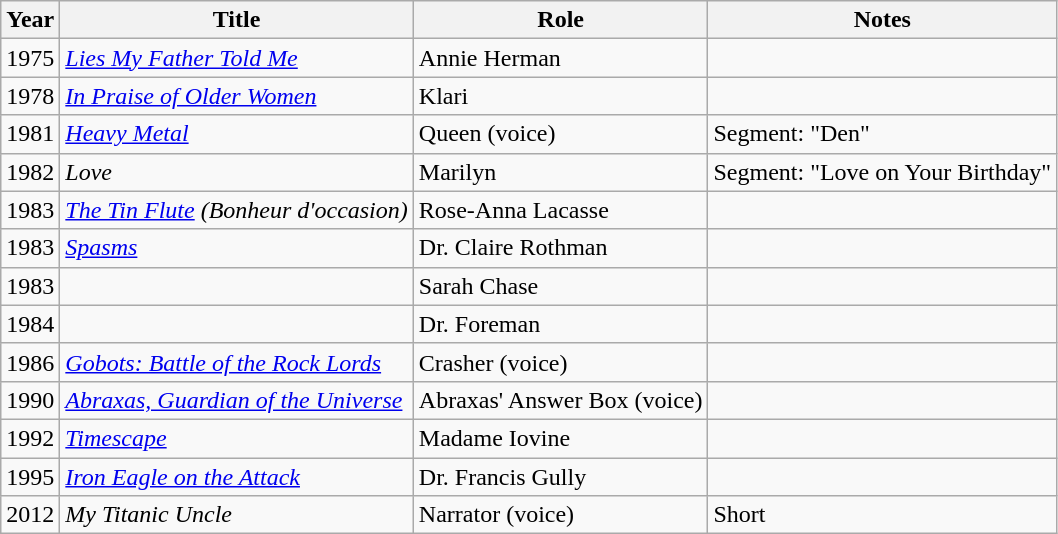<table class="wikitable sortable">
<tr>
<th>Year</th>
<th>Title</th>
<th>Role</th>
<th class="unsortable">Notes</th>
</tr>
<tr>
<td>1975</td>
<td><em><a href='#'>Lies My Father Told Me</a></em></td>
<td>Annie Herman</td>
<td></td>
</tr>
<tr>
<td>1978</td>
<td><em><a href='#'>In Praise of Older Women</a></em></td>
<td>Klari</td>
<td></td>
</tr>
<tr>
<td>1981</td>
<td><em><a href='#'>Heavy Metal</a></em></td>
<td>Queen (voice)</td>
<td>Segment: "Den"</td>
</tr>
<tr>
<td>1982</td>
<td><em>Love</em></td>
<td>Marilyn</td>
<td>Segment: "Love on Your Birthday"</td>
</tr>
<tr>
<td>1983</td>
<td><em><a href='#'>The Tin Flute</a></em> <em>(Bonheur d'occasion)</em></td>
<td>Rose-Anna Lacasse</td>
<td></td>
</tr>
<tr>
<td>1983</td>
<td><em> <a href='#'>Spasms</a></em></td>
<td>Dr. Claire Rothman</td>
<td></td>
</tr>
<tr>
<td>1983</td>
<td><em></em></td>
<td>Sarah Chase</td>
<td></td>
</tr>
<tr>
<td>1984</td>
<td><em></em></td>
<td>Dr. Foreman</td>
<td></td>
</tr>
<tr>
<td>1986</td>
<td><em><a href='#'>Gobots: Battle of the Rock Lords</a></em></td>
<td>Crasher (voice)</td>
<td></td>
</tr>
<tr>
<td>1990</td>
<td><em><a href='#'>Abraxas, Guardian of the Universe</a></em></td>
<td>Abraxas' Answer Box (voice)</td>
<td></td>
</tr>
<tr>
<td>1992</td>
<td><em><a href='#'>Timescape</a></em></td>
<td>Madame Iovine</td>
<td></td>
</tr>
<tr>
<td>1995</td>
<td><em><a href='#'>Iron Eagle on the Attack</a></em></td>
<td>Dr. Francis Gully</td>
<td></td>
</tr>
<tr>
<td>2012</td>
<td><em>My Titanic Uncle</em></td>
<td>Narrator (voice)</td>
<td>Short</td>
</tr>
</table>
